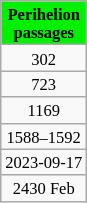<table class=wikitable style="text-align:center; font-size:11px; float:right; margin:2px">
<tr bgcolor= style="font-size: smaller;">
<td colspan="8" style="text-align:center;"><strong>Perihelion<br>passages</strong></td>
</tr>
<tr>
<td>302</td>
</tr>
<tr>
<td>723</td>
</tr>
<tr>
<td>1169</td>
</tr>
<tr>
<td>1588–1592</td>
</tr>
<tr>
<td>2023-09-17</td>
</tr>
<tr>
<td>2430 Feb</td>
</tr>
</table>
